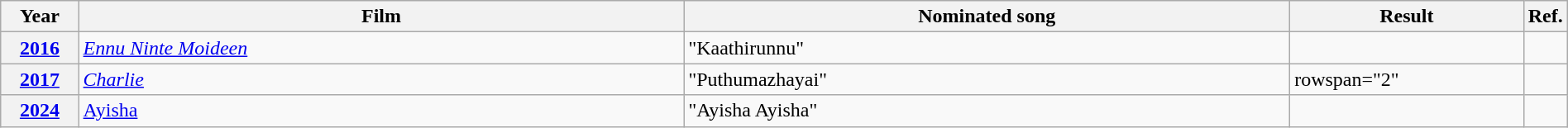<table class="wikitable plainrowheaders" width="100%" textcolor:#000;">
<tr>
<th scope="col" width=5%><strong>Year</strong></th>
<th scope="col" width=39%><strong>Film</strong></th>
<th scope="col" width=39%><strong>Nominated song</strong></th>
<th scope="col" width=15%><strong>Result</strong></th>
<th scope="col" width=2%><strong>Ref.</strong></th>
</tr>
<tr>
<th scope="row"><a href='#'>2016</a></th>
<td><em><a href='#'>Ennu Ninte Moideen</a></em></td>
<td>"Kaathirunnu"</td>
<td></td>
<td></td>
</tr>
<tr>
<th scope="row"><a href='#'>2017</a></th>
<td><em><a href='#'>Charlie</a></em></td>
<td>"Puthumazhayai"</td>
<td>rowspan="2"</td>
<td></td>
</tr>
<tr>
<th scope="row"><a href='#'>2024</a></th>
<td><a href='#'>Ayisha</a></td>
<td>"Ayisha Ayisha"</td>
<td></td>
</tr>
</table>
